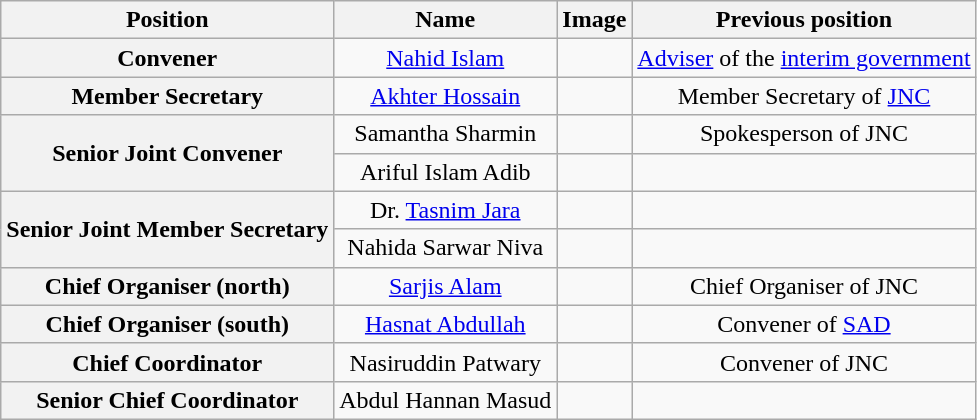<table class="wikitable" style="text-align: center;">
<tr>
<th>Position</th>
<th>Name</th>
<th>Image</th>
<th>Previous position</th>
</tr>
<tr>
<th>Convener</th>
<td><a href='#'>Nahid Islam</a></td>
<td></td>
<td><a href='#'>Adviser</a> of the <a href='#'>interim government</a></td>
</tr>
<tr>
<th>Member Secretary</th>
<td><a href='#'>Akhter Hossain</a></td>
<td></td>
<td>Member Secretary of <a href='#'>JNC</a></td>
</tr>
<tr>
<th rowspan="2">Senior Joint Convener</th>
<td>Samantha Sharmin</td>
<td></td>
<td>Spokesperson of JNC</td>
</tr>
<tr>
<td>Ariful Islam Adib</td>
<td></td>
<td></td>
</tr>
<tr>
<th rowspan="2">Senior Joint Member Secretary</th>
<td>Dr. <a href='#'>Tasnim Jara</a></td>
<td></td>
<td></td>
</tr>
<tr>
<td>Nahida Sarwar Niva</td>
<td></td>
<td></td>
</tr>
<tr>
<th>Chief Organiser (north)</th>
<td><a href='#'>Sarjis Alam</a></td>
<td></td>
<td>Chief Organiser of JNC</td>
</tr>
<tr>
<th>Chief Organiser (south)</th>
<td><a href='#'>Hasnat Abdullah</a></td>
<td></td>
<td>Convener of <a href='#'>SAD</a></td>
</tr>
<tr>
<th>Chief Coordinator</th>
<td>Nasiruddin Patwary</td>
<td></td>
<td>Convener of JNC</td>
</tr>
<tr>
<th>Senior Chief Coordinator</th>
<td>Abdul Hannan Masud</td>
<td></td>
<td></td>
</tr>
</table>
